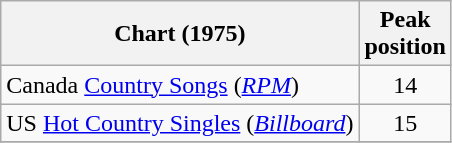<table class="wikitable sortable">
<tr>
<th>Chart (1975)</th>
<th>Peak<br>position</th>
</tr>
<tr>
<td>Canada <a href='#'>Country Songs</a> (<em><a href='#'>RPM</a></em>)</td>
<td align="center">14</td>
</tr>
<tr>
<td>US <a href='#'>Hot Country Singles</a> (<em><a href='#'>Billboard</a></em>)</td>
<td align="center">15</td>
</tr>
<tr>
</tr>
</table>
